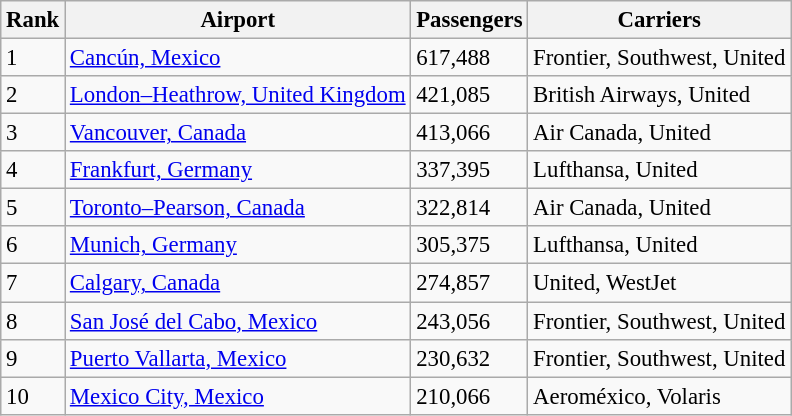<table class="wikitable sortable" style="font-size: 95%">
<tr>
<th>Rank</th>
<th>Airport</th>
<th>Passengers</th>
<th>Carriers</th>
</tr>
<tr>
<td>1</td>
<td> <a href='#'>Cancún, Mexico</a></td>
<td>617,488</td>
<td>Frontier, Southwest, United</td>
</tr>
<tr>
<td>2</td>
<td> <a href='#'>London–Heathrow, United Kingdom</a></td>
<td>421,085</td>
<td>British Airways, United</td>
</tr>
<tr>
<td>3</td>
<td> <a href='#'>Vancouver, Canada</a></td>
<td>413,066</td>
<td>Air Canada, United</td>
</tr>
<tr>
<td>4</td>
<td> <a href='#'>Frankfurt, Germany</a></td>
<td>337,395</td>
<td>Lufthansa, United</td>
</tr>
<tr>
<td>5</td>
<td> <a href='#'>Toronto–Pearson, Canada</a></td>
<td>322,814</td>
<td>Air Canada, United</td>
</tr>
<tr>
<td>6</td>
<td> <a href='#'>Munich, Germany</a></td>
<td>305,375</td>
<td>Lufthansa, United</td>
</tr>
<tr>
<td>7</td>
<td> <a href='#'>Calgary, Canada</a></td>
<td>274,857</td>
<td>United, WestJet</td>
</tr>
<tr>
<td>8</td>
<td> <a href='#'>San José del Cabo, Mexico</a></td>
<td>243,056</td>
<td>Frontier, Southwest, United</td>
</tr>
<tr>
<td>9</td>
<td> <a href='#'>Puerto Vallarta, Mexico</a></td>
<td>230,632</td>
<td>Frontier, Southwest, United</td>
</tr>
<tr>
<td>10</td>
<td> <a href='#'>Mexico City, Mexico</a></td>
<td>210,066</td>
<td>Aeroméxico, Volaris</td>
</tr>
</table>
